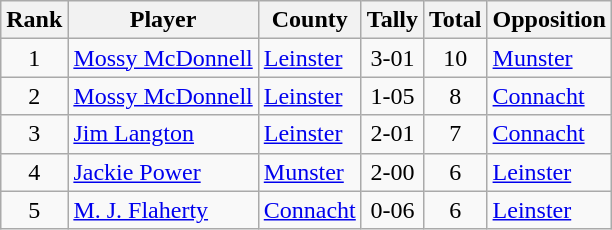<table class="wikitable">
<tr>
<th>Rank</th>
<th>Player</th>
<th>County</th>
<th>Tally</th>
<th>Total</th>
<th>Opposition</th>
</tr>
<tr>
<td rowspan=1 align=center>1</td>
<td><a href='#'>Mossy McDonnell</a></td>
<td><a href='#'>Leinster</a></td>
<td align=center>3-01</td>
<td align=center>10</td>
<td><a href='#'>Munster</a></td>
</tr>
<tr>
<td rowspan=1 align=center>2</td>
<td><a href='#'>Mossy McDonnell</a></td>
<td><a href='#'>Leinster</a></td>
<td align=center>1-05</td>
<td align=center>8</td>
<td><a href='#'>Connacht</a></td>
</tr>
<tr>
<td rowspan=1 align=center>3</td>
<td><a href='#'>Jim Langton</a></td>
<td><a href='#'>Leinster</a></td>
<td align=center>2-01</td>
<td align=center>7</td>
<td><a href='#'>Connacht</a></td>
</tr>
<tr>
<td rowspan=1 align=center>4</td>
<td><a href='#'>Jackie Power</a></td>
<td><a href='#'>Munster</a></td>
<td align=center>2-00</td>
<td align=center>6</td>
<td><a href='#'>Leinster</a></td>
</tr>
<tr>
<td rowspan=1 align=center>5</td>
<td><a href='#'>M. J. Flaherty</a></td>
<td><a href='#'>Connacht</a></td>
<td align=center>0-06</td>
<td align=center>6</td>
<td><a href='#'>Leinster</a></td>
</tr>
</table>
